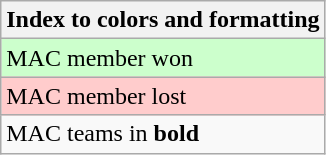<table class="wikitable">
<tr>
<th>Index to colors and formatting</th>
</tr>
<tr style="background:#cfc;">
<td>MAC member won</td>
</tr>
<tr style="background:#fcc;">
<td>MAC member lost</td>
</tr>
<tr>
<td>MAC teams in <strong>bold</strong></td>
</tr>
</table>
